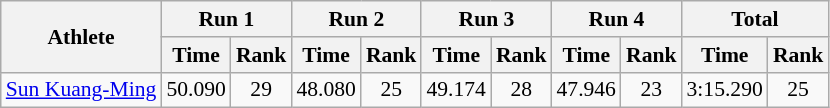<table class="wikitable" border="1" style="font-size:90%">
<tr>
<th rowspan="2">Athlete</th>
<th colspan="2">Run 1</th>
<th colspan="2">Run 2</th>
<th colspan="2">Run 3</th>
<th colspan="2">Run 4</th>
<th colspan="2">Total</th>
</tr>
<tr>
<th>Time</th>
<th>Rank</th>
<th>Time</th>
<th>Rank</th>
<th>Time</th>
<th>Rank</th>
<th>Time</th>
<th>Rank</th>
<th>Time</th>
<th>Rank</th>
</tr>
<tr>
<td><a href='#'>Sun Kuang-Ming</a></td>
<td align="center">50.090</td>
<td align="center">29</td>
<td align="center">48.080</td>
<td align="center">25</td>
<td align="center">49.174</td>
<td align="center">28</td>
<td align="center">47.946</td>
<td align="center">23</td>
<td align="center">3:15.290</td>
<td align="center">25</td>
</tr>
</table>
